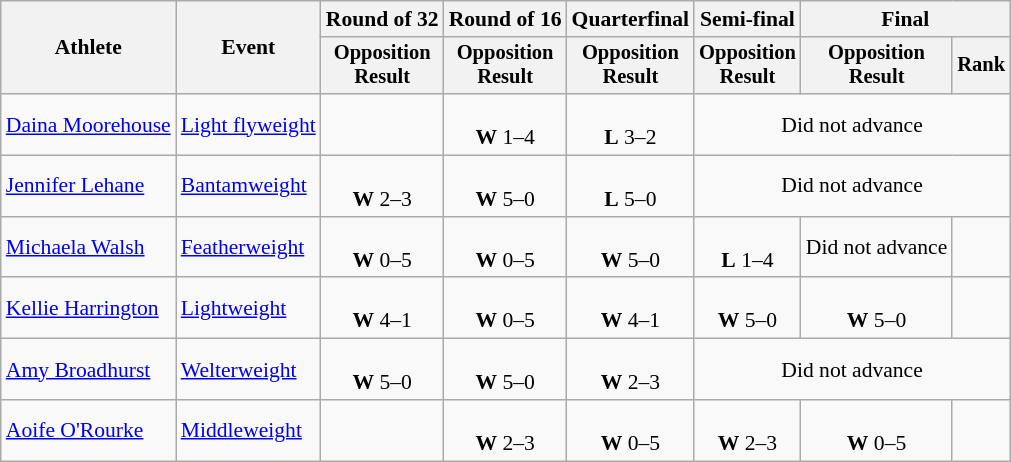<table class=wikitable style=font-size:90%;text-align:center>
<tr>
<th rowspan=2>Athlete</th>
<th rowspan=2>Event</th>
<th>Round of 32</th>
<th>Round of 16</th>
<th>Quarterfinal</th>
<th>Semi-final</th>
<th colspan=2>Final</th>
</tr>
<tr style=font-size:95%>
<th>Opposition<br>Result</th>
<th>Opposition<br>Result</th>
<th>Opposition<br>Result</th>
<th>Opposition<br>Result</th>
<th>Opposition<br>Result</th>
<th>Rank</th>
</tr>
<tr>
<td align=left><a href='#'>Daina Moorehouse</a></td>
<td align=left><a href='#'>Light flyweight</a></td>
<td></td>
<td><br><strong>W</strong> 1–4</td>
<td><br><strong>L</strong> 3–2</td>
<td colspan=3>Did not advance</td>
</tr>
<tr>
<td align=left><a href='#'>Jennifer Lehane</a></td>
<td align=left><a href='#'>Bantamweight</a></td>
<td><br><strong>W</strong> 2–3</td>
<td><br><strong>W</strong> 5–0</td>
<td><br><strong>L</strong> 5–0</td>
<td colspan=3>Did not advance</td>
</tr>
<tr>
<td align=left><a href='#'>Michaela Walsh</a></td>
<td align=left><a href='#'>Featherweight</a></td>
<td><br><strong>W</strong> 0–5</td>
<td><br><strong>W</strong> 0–5</td>
<td><br><strong>W</strong> 5–0</td>
<td><br><strong>L</strong> 1–4</td>
<td>Did not advance</td>
<td></td>
</tr>
<tr>
<td align=left><a href='#'>Kellie Harrington</a></td>
<td align=left><a href='#'>Lightweight</a></td>
<td><br><strong>W</strong> 4–1</td>
<td><br><strong>W</strong> 0–5</td>
<td><br><strong>W</strong> 4–1</td>
<td><br><strong>W</strong> 5–0</td>
<td><br><strong>W</strong> 5–0</td>
<td></td>
</tr>
<tr>
<td align=left><a href='#'>Amy Broadhurst</a></td>
<td align=left><a href='#'>Welterweight</a></td>
<td><br><strong>W</strong> 5–0</td>
<td><br><strong>W</strong> 5–0</td>
<td><br><strong>W</strong> 2–3</td>
<td colspan=3>Did not advance</td>
</tr>
<tr>
<td align=left><a href='#'>Aoife O'Rourke</a></td>
<td align=left><a href='#'>Middleweight</a></td>
<td></td>
<td><br><strong>W</strong> 2–3</td>
<td><br><strong>W</strong> 0–5</td>
<td><br><strong>W</strong> 2–3</td>
<td><br><strong>W</strong> 0–5</td>
<td></td>
</tr>
</table>
